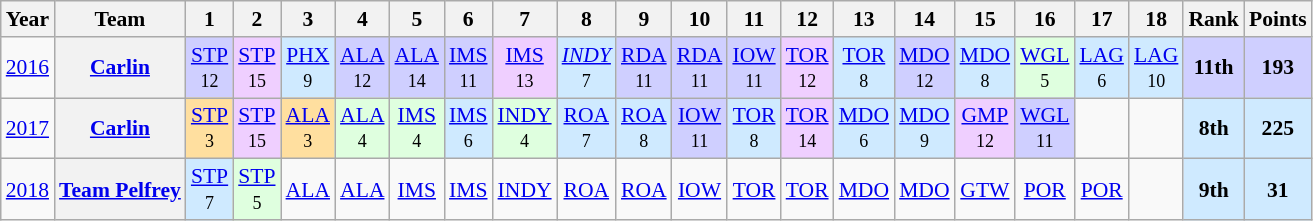<table class="wikitable" style="text-align:center; font-size:90%">
<tr>
<th>Year</th>
<th>Team</th>
<th>1</th>
<th>2</th>
<th>3</th>
<th>4</th>
<th>5</th>
<th>6</th>
<th>7</th>
<th>8</th>
<th>9</th>
<th>10</th>
<th>11</th>
<th>12</th>
<th>13</th>
<th>14</th>
<th>15</th>
<th>16</th>
<th>17</th>
<th>18</th>
<th>Rank</th>
<th>Points</th>
</tr>
<tr>
<td><a href='#'>2016</a></td>
<th><a href='#'>Carlin</a></th>
<td style="background:#CFCFFF;"><a href='#'>STP</a><br><small>12</small></td>
<td style="background:#EFCFFF;"><a href='#'>STP</a><br><small>15</small></td>
<td style="background:#CFEAFF;"><a href='#'>PHX</a><br><small>9</small></td>
<td style="background:#CFCFFF;"><a href='#'>ALA</a><br><small>12</small></td>
<td style="background:#CFCFFF;"><a href='#'>ALA</a><br><small>14</small></td>
<td style="background:#CFCFFF;"><a href='#'>IMS</a><br><small>11</small></td>
<td style="background:#EFCFFF;"><a href='#'>IMS</a><br><small>13</small></td>
<td style="background:#CFEAFF;"><em><a href='#'>INDY</a></em><br><small>7</small></td>
<td style="background:#CFCFFF;"><a href='#'>RDA</a><br><small>11</small></td>
<td style="background:#CFCFFF;"><a href='#'>RDA</a><br><small>11</small></td>
<td style="background:#CFCFFF;"><a href='#'>IOW</a><br><small>11</small></td>
<td style="background:#EFCFFF;"><a href='#'>TOR</a><br><small>12</small></td>
<td style="background:#CFEAFF;"><a href='#'>TOR</a><br><small>8</small></td>
<td style="background:#CFCFFF;"><a href='#'>MDO</a><br><small>12</small></td>
<td style="background:#CFEAFF;"><a href='#'>MDO</a><br><small>8</small></td>
<td style="background:#DFFFDF;"><a href='#'>WGL</a><br><small>5</small></td>
<td style="background:#CFEAFF;"><a href='#'>LAG</a><br><small>6</small></td>
<td style="background:#CFEAFF;"><a href='#'>LAG</a><br><small>10</small></td>
<th style="background:#CFCFFF;">11th</th>
<th style="background:#CFCFFF;">193</th>
</tr>
<tr>
<td><a href='#'>2017</a></td>
<th><a href='#'>Carlin</a></th>
<td style="background:#FFDF9F;"><a href='#'>STP</a><br><small>3</small></td>
<td style="background:#EFCFFF;"><a href='#'>STP</a><br><small>15</small></td>
<td style="background:#FFDF9F;"><a href='#'>ALA</a><br><small>3</small></td>
<td style="background:#DFFFDF;"><a href='#'>ALA</a><br><small>4</small></td>
<td style="background:#DFFFDF;"><a href='#'>IMS</a><br><small>4</small></td>
<td style="background:#CFEAFF;"><a href='#'>IMS</a><br><small>6</small></td>
<td style="background:#DFFFDF;"><a href='#'>INDY</a><br><small>4</small></td>
<td style="background:#CFEAFF;"><a href='#'>ROA</a><br><small>7</small></td>
<td style="background:#CFEAFF;"><a href='#'>ROA</a><br><small>8</small></td>
<td style="background:#CFCFFF;"><a href='#'>IOW</a><br><small>11</small></td>
<td style="background:#CFEAFF;"><a href='#'>TOR</a><br><small>8</small></td>
<td style="background:#EFCFFF;"><a href='#'>TOR</a><br><small>14</small></td>
<td style="background:#CFEAFF;"><a href='#'>MDO</a><br><small>6</small></td>
<td style="background:#CFEAFF;"><a href='#'>MDO</a><br><small>9</small></td>
<td style="background:#EFCFFF;"><a href='#'>GMP</a><br><small>12</small></td>
<td style="background:#CFCFFF;"><a href='#'>WGL</a><br><small>11</small></td>
<td></td>
<td></td>
<th style="background:#CFEAFF;">8th</th>
<th style="background:#CFEAFF;">225</th>
</tr>
<tr>
<td><a href='#'>2018</a></td>
<th><a href='#'>Team Pelfrey</a></th>
<td style="background:#CFEAFF;"><a href='#'>STP</a><br><small>7</small></td>
<td style="background:#DFFFDF;"><a href='#'>STP</a><br><small>5</small></td>
<td><a href='#'>ALA</a><br><small> </small></td>
<td><a href='#'>ALA</a><br><small> </small></td>
<td><a href='#'>IMS</a></td>
<td><a href='#'>IMS</a></td>
<td><a href='#'>INDY</a></td>
<td><a href='#'>ROA</a></td>
<td><a href='#'>ROA</a></td>
<td><a href='#'>IOW</a></td>
<td><a href='#'>TOR</a></td>
<td><a href='#'>TOR</a></td>
<td><a href='#'>MDO</a></td>
<td><a href='#'>MDO</a></td>
<td><a href='#'>GTW</a></td>
<td><a href='#'>POR</a></td>
<td><a href='#'>POR</a></td>
<td></td>
<th style="background:#CFEAFF;">9th</th>
<th style="background:#CFEAFF;">31</th>
</tr>
</table>
